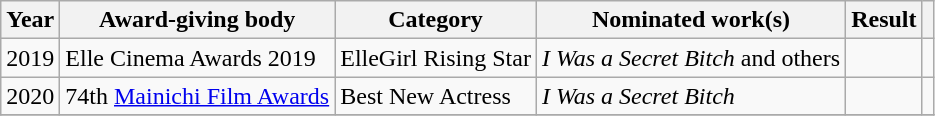<table class="wikitable plainrowheaders">
<tr>
<th>Year</th>
<th>Award-giving body</th>
<th>Category</th>
<th>Nominated work(s)</th>
<th>Result</th>
<th></th>
</tr>
<tr>
<td>2019</td>
<td>Elle Cinema Awards 2019</td>
<td>ElleGirl Rising Star</td>
<td><em>I Was a Secret Bitch</em> and others</td>
<td></td>
<td></td>
</tr>
<tr>
<td rowspan=1>2020</td>
<td>74th <a href='#'>Mainichi Film Awards</a></td>
<td>Best New Actress</td>
<td><em>I Was a Secret Bitch</em></td>
<td></td>
<td></td>
</tr>
<tr>
</tr>
</table>
